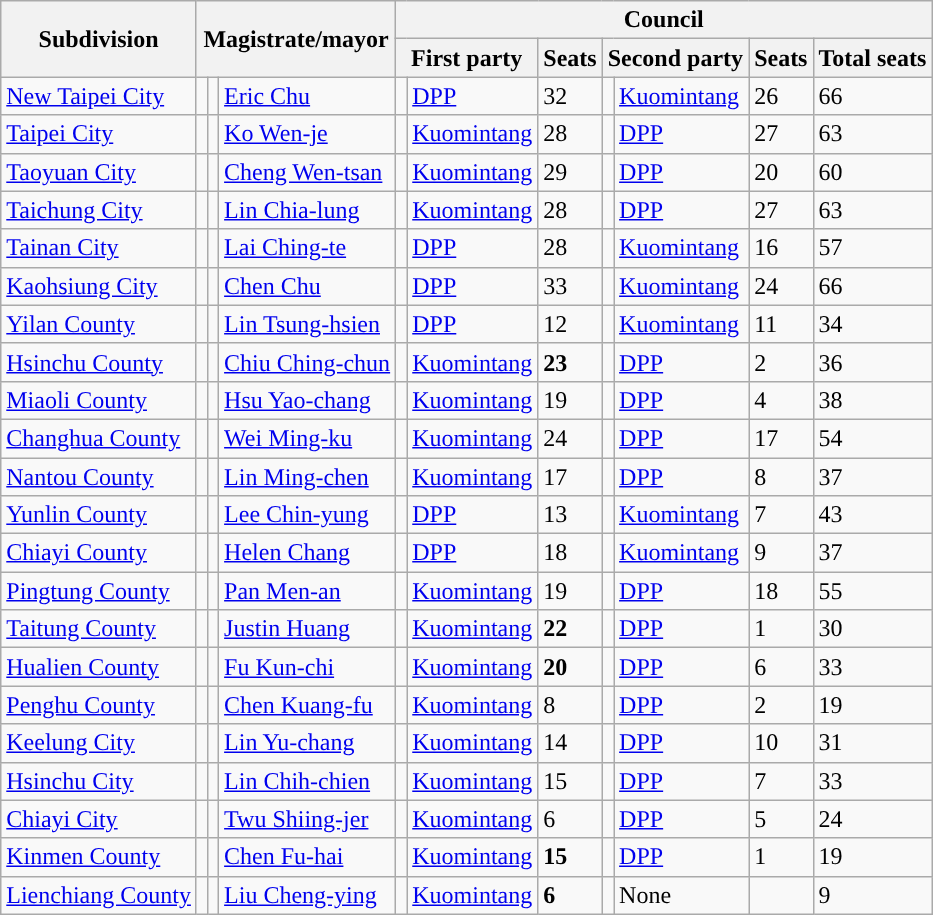<table class="wikitable sortable">
<tr>
<th rowspan="2">Subdivision</th>
<th colspan="3" rowspan="2">Magistrate/mayor</th>
<th colspan="7">Council</th>
</tr>
<tr>
<th colspan="2">First party</th>
<th>Seats</th>
<th colspan="2">Second party</th>
<th>Seats</th>
<th>Total seats</th>
</tr>
<tr>
<td><a href='#'>New Taipei City</a></td>
<td style="background-color:"></td>
<td></td>
<td><a href='#'>Eric Chu</a></td>
<td style="background-color:"></td>
<td><a href='#'>DPP</a></td>
<td>32</td>
<td style="background-color:"></td>
<td><a href='#'>Kuomintang</a></td>
<td>26</td>
<td>66</td>
</tr>
<tr>
<td><a href='#'>Taipei City</a></td>
<td style="background-color:"></td>
<td></td>
<td><a href='#'>Ko Wen-je</a></td>
<td style="background-color:"></td>
<td><a href='#'>Kuomintang</a></td>
<td>28</td>
<td style="background-color:"></td>
<td><a href='#'>DPP</a></td>
<td>27</td>
<td>63</td>
</tr>
<tr>
<td><a href='#'>Taoyuan City</a></td>
<td style="background-color:"></td>
<td></td>
<td><a href='#'>Cheng Wen-tsan</a></td>
<td style="background-color:"></td>
<td><a href='#'>Kuomintang</a></td>
<td>29</td>
<td style="background-color:"></td>
<td><a href='#'>DPP</a></td>
<td>20</td>
<td>60</td>
</tr>
<tr>
<td><a href='#'>Taichung City</a></td>
<td style="background-color:"></td>
<td></td>
<td><a href='#'>Lin Chia-lung</a></td>
<td style="background-color:"></td>
<td><a href='#'>Kuomintang</a></td>
<td>28</td>
<td style="background-color:"></td>
<td><a href='#'>DPP</a></td>
<td>27</td>
<td>63</td>
</tr>
<tr>
<td><a href='#'>Tainan City</a></td>
<td style="background-color:"></td>
<td></td>
<td><a href='#'>Lai Ching-te</a></td>
<td style="background-color:"></td>
<td><a href='#'>DPP</a></td>
<td>28</td>
<td style="background-color:"></td>
<td><a href='#'>Kuomintang</a></td>
<td>16</td>
<td>57</td>
</tr>
<tr>
<td><a href='#'>Kaohsiung City</a></td>
<td style="background-color:"></td>
<td></td>
<td><a href='#'>Chen Chu</a></td>
<td style="background-color:"></td>
<td><a href='#'>DPP</a></td>
<td>33</td>
<td style="background-color:"></td>
<td><a href='#'>Kuomintang</a></td>
<td>24</td>
<td>66</td>
</tr>
<tr>
<td><a href='#'>Yilan County</a></td>
<td style="background-color:"></td>
<td></td>
<td><a href='#'>Lin Tsung-hsien</a></td>
<td style="background-color:"></td>
<td><a href='#'>DPP</a></td>
<td>12</td>
<td style="background-color:"></td>
<td><a href='#'>Kuomintang</a></td>
<td>11</td>
<td>34</td>
</tr>
<tr>
<td><a href='#'>Hsinchu County</a></td>
<td style="background-color:"></td>
<td></td>
<td><a href='#'>Chiu Ching-chun</a></td>
<td style="background-color:"></td>
<td><a href='#'>Kuomintang</a></td>
<td><strong>23</strong></td>
<td style="background-color:"></td>
<td><a href='#'>DPP</a></td>
<td>2</td>
<td>36</td>
</tr>
<tr>
<td><a href='#'>Miaoli County</a></td>
<td style="background-color:"></td>
<td></td>
<td><a href='#'>Hsu Yao-chang</a></td>
<td style="background-color:"></td>
<td><a href='#'>Kuomintang</a></td>
<td>19</td>
<td style="background-color:"></td>
<td><a href='#'>DPP</a></td>
<td>4</td>
<td>38</td>
</tr>
<tr>
<td><a href='#'>Changhua County</a></td>
<td style="background-color:"></td>
<td></td>
<td><a href='#'>Wei Ming-ku</a></td>
<td style="background-color:"></td>
<td><a href='#'>Kuomintang</a></td>
<td>24</td>
<td style="background-color:"></td>
<td><a href='#'>DPP</a></td>
<td>17</td>
<td>54</td>
</tr>
<tr>
<td><a href='#'>Nantou County</a></td>
<td style="background-color:"></td>
<td></td>
<td><a href='#'>Lin Ming-chen</a></td>
<td style="background-color:"></td>
<td><a href='#'>Kuomintang</a></td>
<td>17</td>
<td style="background-color:"></td>
<td><a href='#'>DPP</a></td>
<td>8</td>
<td>37</td>
</tr>
<tr>
<td><a href='#'>Yunlin County</a></td>
<td style="background-color:"></td>
<td></td>
<td><a href='#'>Lee Chin-yung</a></td>
<td style="background-color:"></td>
<td><a href='#'>DPP</a></td>
<td>13</td>
<td style="background-color:"></td>
<td><a href='#'>Kuomintang</a></td>
<td>7</td>
<td>43</td>
</tr>
<tr>
<td><a href='#'>Chiayi County</a></td>
<td style="background-color:"></td>
<td></td>
<td><a href='#'>Helen Chang</a></td>
<td style="background-color:"></td>
<td><a href='#'>DPP</a></td>
<td>18</td>
<td style="background-color:"></td>
<td><a href='#'>Kuomintang</a></td>
<td>9</td>
<td>37</td>
</tr>
<tr>
<td><a href='#'>Pingtung County</a></td>
<td style="background-color:"></td>
<td></td>
<td><a href='#'>Pan Men-an</a></td>
<td style="background-color:"></td>
<td><a href='#'>Kuomintang</a></td>
<td>19</td>
<td style="background-color:"></td>
<td><a href='#'>DPP</a></td>
<td>18</td>
<td>55</td>
</tr>
<tr>
<td><a href='#'>Taitung County</a></td>
<td style="background-color:"></td>
<td></td>
<td><a href='#'>Justin Huang</a></td>
<td style="background-color:"></td>
<td><a href='#'>Kuomintang</a></td>
<td><strong>22</strong></td>
<td style="background-color:"></td>
<td><a href='#'>DPP</a></td>
<td>1</td>
<td>30</td>
</tr>
<tr>
<td><a href='#'>Hualien County</a></td>
<td style="background-color:"></td>
<td></td>
<td><a href='#'>Fu Kun-chi</a></td>
<td style="background-color:"></td>
<td><a href='#'>Kuomintang</a></td>
<td><strong>20</strong></td>
<td style="background-color:"></td>
<td><a href='#'>DPP</a></td>
<td>6</td>
<td>33</td>
</tr>
<tr>
<td><a href='#'>Penghu County</a></td>
<td style="background-color:"></td>
<td></td>
<td><a href='#'>Chen Kuang-fu</a></td>
<td style="background-color:"></td>
<td><a href='#'>Kuomintang</a></td>
<td>8</td>
<td style="background-color:"></td>
<td><a href='#'>DPP</a></td>
<td>2</td>
<td>19</td>
</tr>
<tr>
<td><a href='#'>Keelung City</a></td>
<td style="background-color:"></td>
<td></td>
<td><a href='#'>Lin Yu-chang</a></td>
<td style="background-color:"></td>
<td><a href='#'>Kuomintang</a></td>
<td>14</td>
<td style="background-color:"></td>
<td><a href='#'>DPP</a></td>
<td>10</td>
<td>31</td>
</tr>
<tr>
<td><a href='#'>Hsinchu City</a></td>
<td style="background-color:"></td>
<td></td>
<td><a href='#'>Lin Chih-chien</a></td>
<td style="background-color:"></td>
<td><a href='#'>Kuomintang</a></td>
<td>15</td>
<td style="background-color:"></td>
<td><a href='#'>DPP</a></td>
<td>7</td>
<td>33</td>
</tr>
<tr>
<td><a href='#'>Chiayi City</a></td>
<td style="background-color:"></td>
<td></td>
<td><a href='#'>Twu Shiing-jer</a></td>
<td style="background-color:"></td>
<td><a href='#'>Kuomintang</a></td>
<td>6</td>
<td style="background-color:"></td>
<td><a href='#'>DPP</a></td>
<td>5</td>
<td>24</td>
</tr>
<tr>
<td><a href='#'>Kinmen County</a></td>
<td style="background-color:"></td>
<td></td>
<td><a href='#'>Chen Fu-hai</a></td>
<td style="background-color:"></td>
<td><a href='#'>Kuomintang</a></td>
<td><strong>15</strong></td>
<td style="background-color:"></td>
<td><a href='#'>DPP</a></td>
<td>1</td>
<td>19</td>
</tr>
<tr>
<td><a href='#'>Lienchiang County</a></td>
<td style="background-color:"></td>
<td></td>
<td><a href='#'>Liu Cheng-ying</a></td>
<td style="background-color:"></td>
<td><a href='#'>Kuomintang</a></td>
<td><strong>6</strong></td>
<td style="background-color:"></td>
<td>None</td>
<td></td>
<td>9</td>
</tr>
</table>
